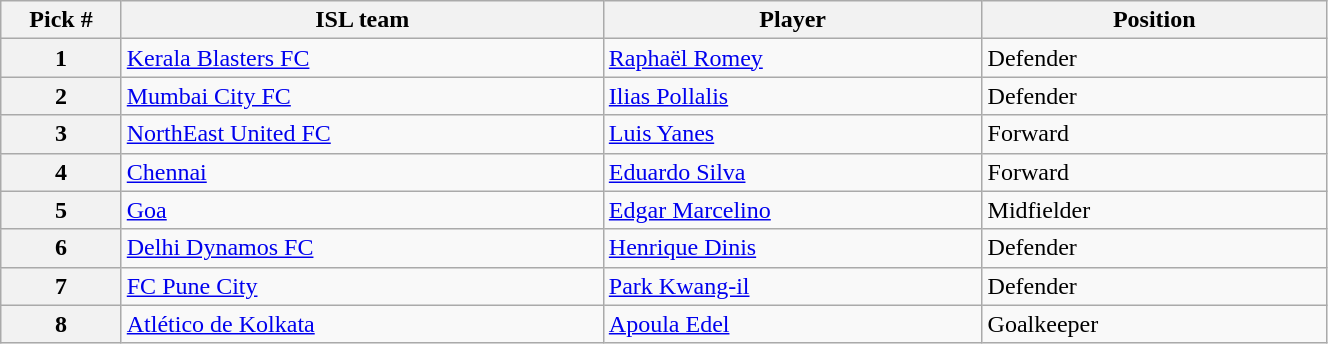<table class="wikitable sortable" style="width:70%">
<tr>
<th width=7%>Pick #</th>
<th width=28%>ISL team</th>
<th width=22%>Player</th>
<th width=20%>Position</th>
</tr>
<tr>
<th>1</th>
<td><a href='#'>Kerala Blasters FC</a></td>
<td> <a href='#'>Raphaël Romey</a></td>
<td>Defender</td>
</tr>
<tr>
<th>2</th>
<td><a href='#'>Mumbai City FC</a></td>
<td> <a href='#'>Ilias Pollalis</a></td>
<td>Defender</td>
</tr>
<tr>
<th>3</th>
<td><a href='#'>NorthEast United FC</a></td>
<td> <a href='#'>Luis Yanes</a></td>
<td>Forward</td>
</tr>
<tr>
<th>4</th>
<td><a href='#'>Chennai</a></td>
<td> <a href='#'>Eduardo Silva</a></td>
<td>Forward</td>
</tr>
<tr>
<th>5</th>
<td><a href='#'>Goa</a></td>
<td> <a href='#'>Edgar Marcelino</a></td>
<td>Midfielder</td>
</tr>
<tr>
<th>6</th>
<td><a href='#'>Delhi Dynamos FC</a></td>
<td> <a href='#'>Henrique Dinis</a></td>
<td>Defender</td>
</tr>
<tr>
<th>7</th>
<td><a href='#'>FC Pune City</a></td>
<td> <a href='#'>Park Kwang-il</a></td>
<td>Defender</td>
</tr>
<tr>
<th>8</th>
<td><a href='#'>Atlético de Kolkata</a></td>
<td> <a href='#'>Apoula Edel</a></td>
<td>Goalkeeper</td>
</tr>
</table>
